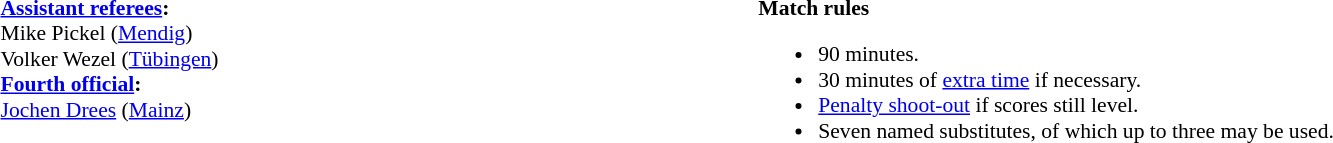<table style="width:100%; font-size:90%;">
<tr>
<td style="width:40%; vertical-align:top;"><br><strong><a href='#'>Assistant referees</a>:</strong>
<br>Mike Pickel (<a href='#'>Mendig</a>)
<br>Volker Wezel (<a href='#'>Tübingen</a>)
<br><strong><a href='#'>Fourth official</a>:</strong>
<br><a href='#'>Jochen Drees</a> (<a href='#'>Mainz</a>)</td>
<td style="width:60%; vertical-align:top;"><br><strong>Match rules</strong><ul><li>90 minutes.</li><li>30 minutes of <a href='#'>extra time</a> if necessary.</li><li><a href='#'>Penalty shoot-out</a> if scores still level.</li><li>Seven named substitutes, of which up to three may be used.</li></ul></td>
</tr>
</table>
